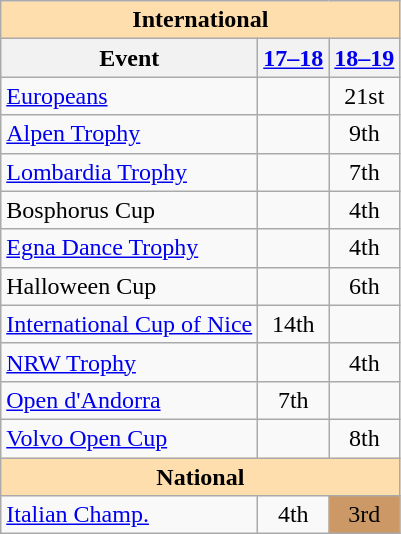<table class="wikitable" style="text-align:center">
<tr>
<th style="background-color: #ffdead; " colspan=3 align=center><strong>International</strong></th>
</tr>
<tr>
<th>Event</th>
<th><a href='#'>17–18</a></th>
<th><a href='#'>18–19</a></th>
</tr>
<tr>
<td align=left><a href='#'>Europeans</a></td>
<td></td>
<td>21st</td>
</tr>
<tr>
<td align=left> <a href='#'>Alpen Trophy</a></td>
<td></td>
<td>9th</td>
</tr>
<tr>
<td align=left> <a href='#'>Lombardia Trophy</a></td>
<td></td>
<td>7th</td>
</tr>
<tr>
<td align=left>Bosphorus Cup</td>
<td></td>
<td>4th</td>
</tr>
<tr>
<td align=left><a href='#'>Egna Dance Trophy</a></td>
<td></td>
<td>4th</td>
</tr>
<tr>
<td align=left>Halloween Cup</td>
<td></td>
<td>6th</td>
</tr>
<tr>
<td align=left><a href='#'>International Cup of Nice</a></td>
<td>14th</td>
<td></td>
</tr>
<tr>
<td align=left><a href='#'>NRW Trophy</a></td>
<td></td>
<td>4th</td>
</tr>
<tr>
<td align=left><a href='#'>Open d'Andorra</a></td>
<td>7th</td>
<td></td>
</tr>
<tr>
<td align=left><a href='#'>Volvo Open Cup</a></td>
<td></td>
<td>8th</td>
</tr>
<tr>
<th style="background-color: #ffdead; " colspan=3 align=center><strong>National</strong></th>
</tr>
<tr>
<td align=left><a href='#'>Italian Champ.</a></td>
<td>4th</td>
<td bgcolor=cc9966>3rd</td>
</tr>
</table>
